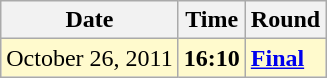<table class="wikitable">
<tr>
<th>Date</th>
<th>Time</th>
<th>Round</th>
</tr>
<tr style=background:lemonchiffon>
<td>October 26, 2011</td>
<td><strong>16:10</strong></td>
<td><strong><a href='#'>Final</a></strong></td>
</tr>
</table>
